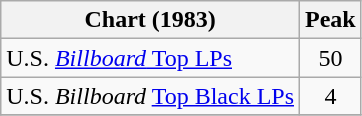<table class="wikitable">
<tr>
<th>Chart (1983)</th>
<th>Peak<br></th>
</tr>
<tr>
<td>U.S. <a href='#'><em>Billboard</em> Top LPs</a></td>
<td align="center">50</td>
</tr>
<tr>
<td>U.S. <em>Billboard</em> <a href='#'>Top Black LPs</a></td>
<td align="center">4</td>
</tr>
<tr>
</tr>
</table>
